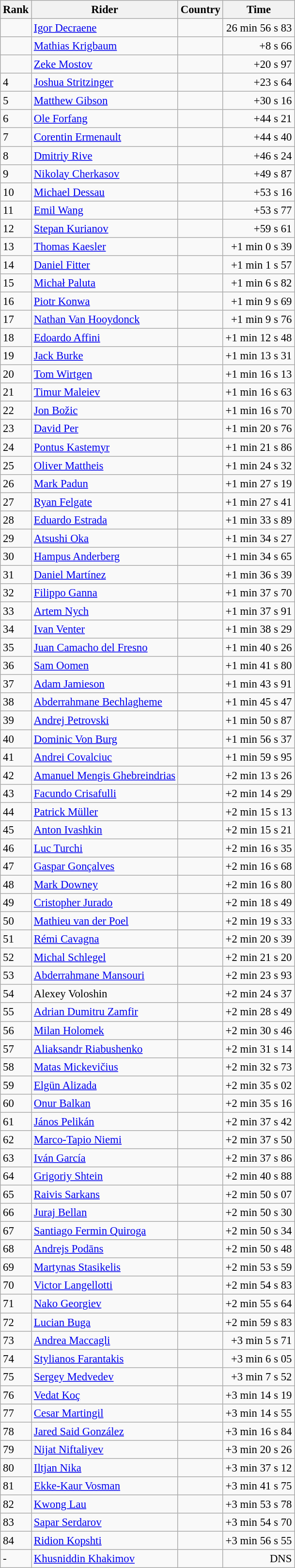<table class="wikitable" style="font-size:95%; text-align:left;">
<tr>
<th>Rank</th>
<th>Rider</th>
<th>Country</th>
<th>Time</th>
</tr>
<tr>
<td></td>
<td><a href='#'>Igor Decraene</a></td>
<td></td>
<td align=right>26 min 56 s 83</td>
</tr>
<tr>
<td></td>
<td><a href='#'>Mathias Krigbaum</a></td>
<td></td>
<td align=right>+8 s 66</td>
</tr>
<tr>
<td></td>
<td><a href='#'>Zeke Mostov</a></td>
<td></td>
<td align=right>+20 s 97</td>
</tr>
<tr>
<td>4</td>
<td><a href='#'>Joshua Stritzinger</a></td>
<td></td>
<td align=right>+23 s 64</td>
</tr>
<tr>
<td>5</td>
<td><a href='#'>Matthew Gibson</a></td>
<td></td>
<td align=right>+30 s 16</td>
</tr>
<tr>
<td>6</td>
<td><a href='#'>Ole Forfang</a></td>
<td></td>
<td align=right>+44 s 21</td>
</tr>
<tr>
<td>7</td>
<td><a href='#'>Corentin Ermenault</a></td>
<td></td>
<td align=right>+44 s 40</td>
</tr>
<tr>
<td>8</td>
<td><a href='#'>Dmitriy Rive</a></td>
<td></td>
<td align=right>+46 s 24</td>
</tr>
<tr>
<td>9</td>
<td><a href='#'>Nikolay Cherkasov</a></td>
<td></td>
<td align=right>+49 s 87</td>
</tr>
<tr>
<td>10</td>
<td><a href='#'>Michael Dessau</a></td>
<td></td>
<td align=right>+53 s 16</td>
</tr>
<tr>
<td>11</td>
<td><a href='#'>Emil Wang</a></td>
<td></td>
<td align=right>+53 s 77</td>
</tr>
<tr>
<td>12</td>
<td><a href='#'>Stepan Kurianov</a></td>
<td></td>
<td align=right>+59 s 61</td>
</tr>
<tr>
<td>13</td>
<td><a href='#'>Thomas Kaesler</a></td>
<td></td>
<td align=right>+1 min 0 s 39</td>
</tr>
<tr>
<td>14</td>
<td><a href='#'>Daniel Fitter</a></td>
<td></td>
<td align=right>+1 min 1 s 57</td>
</tr>
<tr>
<td>15</td>
<td><a href='#'>Michał Paluta</a></td>
<td></td>
<td align=right>+1 min 6 s 82</td>
</tr>
<tr>
<td>16</td>
<td><a href='#'>Piotr Konwa</a></td>
<td></td>
<td align=right>+1 min 9 s 69</td>
</tr>
<tr>
<td>17</td>
<td><a href='#'>Nathan Van Hooydonck</a></td>
<td></td>
<td align=right>+1 min 9 s 76</td>
</tr>
<tr>
<td>18</td>
<td><a href='#'>Edoardo Affini</a></td>
<td></td>
<td align=right>+1 min 12 s 48</td>
</tr>
<tr>
<td>19</td>
<td><a href='#'>Jack Burke</a></td>
<td></td>
<td align=right>+1 min 13 s 31</td>
</tr>
<tr>
<td>20</td>
<td><a href='#'>Tom Wirtgen</a></td>
<td></td>
<td align=right>+1 min 16 s 13</td>
</tr>
<tr>
<td>21</td>
<td><a href='#'>Timur Maleiev</a></td>
<td></td>
<td align=right>+1 min 16 s 63</td>
</tr>
<tr>
<td>22</td>
<td><a href='#'>Jon Božic</a></td>
<td></td>
<td align=right>+1 min 16 s 70</td>
</tr>
<tr>
<td>23</td>
<td><a href='#'>David Per</a></td>
<td></td>
<td align=right>+1 min 20 s 76</td>
</tr>
<tr>
<td>24</td>
<td><a href='#'>Pontus Kastemyr</a></td>
<td></td>
<td align=right>+1 min 21 s 86</td>
</tr>
<tr>
<td>25</td>
<td><a href='#'>Oliver Mattheis</a></td>
<td></td>
<td align=right>+1 min 24 s 32</td>
</tr>
<tr>
<td>26</td>
<td><a href='#'>Mark Padun</a></td>
<td></td>
<td align=right>+1 min 27 s 19</td>
</tr>
<tr>
<td>27</td>
<td><a href='#'>Ryan Felgate</a></td>
<td></td>
<td align=right>+1 min 27 s 41</td>
</tr>
<tr>
<td>28</td>
<td><a href='#'>Eduardo Estrada</a></td>
<td></td>
<td align=right>+1 min 33 s 89</td>
</tr>
<tr>
<td>29</td>
<td><a href='#'>Atsushi Oka</a></td>
<td></td>
<td align=right>+1 min 34 s 27</td>
</tr>
<tr>
<td>30</td>
<td><a href='#'>Hampus Anderberg</a></td>
<td></td>
<td align=right>+1 min 34 s 65</td>
</tr>
<tr>
<td>31</td>
<td><a href='#'>Daniel Martínez</a></td>
<td></td>
<td align=right>+1 min 36 s 39</td>
</tr>
<tr>
<td>32</td>
<td><a href='#'>Filippo Ganna</a></td>
<td></td>
<td align=right>+1 min 37 s 70</td>
</tr>
<tr>
<td>33</td>
<td><a href='#'>Artem Nych</a></td>
<td></td>
<td align=right>+1 min 37 s 91</td>
</tr>
<tr>
<td>34</td>
<td><a href='#'>Ivan Venter</a></td>
<td></td>
<td align=right>+1 min 38 s 29</td>
</tr>
<tr>
<td>35</td>
<td><a href='#'>Juan Camacho del Fresno</a></td>
<td></td>
<td align=right>+1 min 40 s 26</td>
</tr>
<tr>
<td>36</td>
<td><a href='#'>Sam Oomen</a></td>
<td></td>
<td align=right>+1 min 41 s 80</td>
</tr>
<tr>
<td>37</td>
<td><a href='#'>Adam Jamieson</a></td>
<td></td>
<td align=right>+1 min 43 s 91</td>
</tr>
<tr>
<td>38</td>
<td><a href='#'>Abderrahmane Bechlagheme</a></td>
<td></td>
<td align=right>+1 min 45 s 47</td>
</tr>
<tr>
<td>39</td>
<td><a href='#'>Andrej Petrovski</a></td>
<td></td>
<td align=right>+1 min 50 s 87</td>
</tr>
<tr>
<td>40</td>
<td><a href='#'>Dominic Von Burg</a></td>
<td></td>
<td align=right>+1 min 56 s 37</td>
</tr>
<tr>
<td>41</td>
<td><a href='#'>Andrei Covalciuc</a></td>
<td></td>
<td align=right>+1 min 59 s 95</td>
</tr>
<tr>
<td>42</td>
<td><a href='#'>Amanuel Mengis Ghebreindrias</a></td>
<td></td>
<td align=right>+2 min 13 s 26</td>
</tr>
<tr>
<td>43</td>
<td><a href='#'>Facundo Crisafulli</a></td>
<td></td>
<td align=right>+2 min 14 s 29</td>
</tr>
<tr>
<td>44</td>
<td><a href='#'>Patrick Müller</a></td>
<td></td>
<td align=right>+2 min 15 s 13</td>
</tr>
<tr>
<td>45</td>
<td><a href='#'>Anton Ivashkin</a></td>
<td></td>
<td align=right>+2 min 15 s 21</td>
</tr>
<tr>
<td>46</td>
<td><a href='#'>Luc Turchi</a></td>
<td></td>
<td align=right>+2 min 16 s 35</td>
</tr>
<tr>
<td>47</td>
<td><a href='#'>Gaspar Gonçalves</a></td>
<td></td>
<td align=right>+2 min 16 s 68</td>
</tr>
<tr>
<td>48</td>
<td><a href='#'>Mark Downey</a></td>
<td></td>
<td align=right>+2 min 16 s 80</td>
</tr>
<tr>
<td>49</td>
<td><a href='#'>Cristopher Jurado</a></td>
<td></td>
<td align=right>+2 min 18 s 49</td>
</tr>
<tr>
<td>50</td>
<td><a href='#'>Mathieu van der Poel</a></td>
<td></td>
<td align=right>+2 min 19 s 33</td>
</tr>
<tr>
<td>51</td>
<td><a href='#'>Rémi Cavagna</a></td>
<td></td>
<td align=right>+2 min 20 s 39</td>
</tr>
<tr>
<td>52</td>
<td><a href='#'>Michal Schlegel</a></td>
<td></td>
<td align=right>+2 min 21 s 20</td>
</tr>
<tr>
<td>53</td>
<td><a href='#'>Abderrahmane Mansouri</a></td>
<td></td>
<td align=right>+2 min 23 s 93</td>
</tr>
<tr>
<td>54</td>
<td>Alexey Voloshin</td>
<td></td>
<td align=right>+2 min 24 s 37</td>
</tr>
<tr>
<td>55</td>
<td><a href='#'>Adrian Dumitru Zamfir</a></td>
<td></td>
<td align=right>+2 min 28 s 49</td>
</tr>
<tr>
<td>56</td>
<td><a href='#'>Milan Holomek</a></td>
<td></td>
<td align=right>+2 min 30 s 46</td>
</tr>
<tr>
<td>57</td>
<td><a href='#'>Aliaksandr Riabushenko</a></td>
<td></td>
<td align=right>+2 min 31 s 14</td>
</tr>
<tr>
<td>58</td>
<td><a href='#'>Matas Mickevičius</a></td>
<td></td>
<td align=right>+2 min 32 s 73</td>
</tr>
<tr>
<td>59</td>
<td><a href='#'>Elgün Alizada</a></td>
<td></td>
<td align=right>+2 min 35 s 02</td>
</tr>
<tr>
<td>60</td>
<td><a href='#'>Onur Balkan</a></td>
<td></td>
<td align=right>+2 min 35 s 16</td>
</tr>
<tr>
<td>61</td>
<td><a href='#'>János Pelikán</a></td>
<td></td>
<td align=right>+2 min 37 s 42</td>
</tr>
<tr>
<td>62</td>
<td><a href='#'>Marco-Tapio Niemi</a></td>
<td></td>
<td align=right>+2 min 37 s 50</td>
</tr>
<tr>
<td>63</td>
<td><a href='#'>Iván García</a></td>
<td></td>
<td align=right>+2 min 37 s 86</td>
</tr>
<tr>
<td>64</td>
<td><a href='#'>Grigoriy Shtein</a></td>
<td></td>
<td align=right>+2 min 40 s 88</td>
</tr>
<tr>
<td>65</td>
<td><a href='#'>Raivis Sarkans</a></td>
<td></td>
<td align=right>+2 min 50 s 07</td>
</tr>
<tr>
<td>66</td>
<td><a href='#'>Juraj Bellan</a></td>
<td></td>
<td align=right>+2 min 50 s 30</td>
</tr>
<tr>
<td>67</td>
<td><a href='#'>Santiago Fermin Quiroga</a></td>
<td></td>
<td align=right>+2 min 50 s 34</td>
</tr>
<tr>
<td>68</td>
<td><a href='#'>Andrejs Podāns</a></td>
<td></td>
<td align=right>+2 min 50 s 48</td>
</tr>
<tr>
<td>69</td>
<td><a href='#'>Martynas Stasikelis</a></td>
<td></td>
<td align=right>+2 min 53 s 59</td>
</tr>
<tr>
<td>70</td>
<td><a href='#'>Victor Langellotti</a></td>
<td></td>
<td align=right>+2 min 54 s 83</td>
</tr>
<tr>
<td>71</td>
<td><a href='#'>Nako Georgiev</a></td>
<td></td>
<td align=right>+2 min 55 s 64</td>
</tr>
<tr>
<td>72</td>
<td><a href='#'>Lucian Buga</a></td>
<td></td>
<td align=right>+2 min 59 s 83</td>
</tr>
<tr>
<td>73</td>
<td><a href='#'>Andrea Maccagli</a></td>
<td></td>
<td align=right>+3 min 5 s 71</td>
</tr>
<tr>
<td>74</td>
<td><a href='#'>Stylianos Farantakis</a></td>
<td></td>
<td align=right>+3 min 6 s 05</td>
</tr>
<tr>
<td>75</td>
<td><a href='#'>Sergey Medvedev</a></td>
<td></td>
<td align=right>+3 min 7 s 52</td>
</tr>
<tr>
<td>76</td>
<td><a href='#'>Vedat Koç</a></td>
<td></td>
<td align=right>+3 min 14 s 19</td>
</tr>
<tr>
<td>77</td>
<td><a href='#'>Cesar Martingil</a></td>
<td></td>
<td align=right>+3 min 14 s 55</td>
</tr>
<tr>
<td>78</td>
<td><a href='#'>Jared Said González</a></td>
<td></td>
<td align=right>+3 min 16 s 84</td>
</tr>
<tr>
<td>79</td>
<td><a href='#'>Nijat Niftaliyev</a></td>
<td></td>
<td align=right>+3 min 20 s 26</td>
</tr>
<tr>
<td>80</td>
<td><a href='#'>Iltjan Nika</a></td>
<td></td>
<td align=right>+3 min 37 s 12</td>
</tr>
<tr>
<td>81</td>
<td><a href='#'>Ekke-Kaur Vosman</a></td>
<td></td>
<td align=right>+3 min 41 s 75</td>
</tr>
<tr>
<td>82</td>
<td><a href='#'>Kwong Lau</a></td>
<td></td>
<td align=right>+3 min 53 s 78</td>
</tr>
<tr>
<td>83</td>
<td><a href='#'>Sapar Serdarov</a></td>
<td></td>
<td align=right>+3 min 54 s 70</td>
</tr>
<tr>
<td>84</td>
<td><a href='#'>Ridion Kopshti</a></td>
<td></td>
<td align=right>+3 min 56 s 55</td>
</tr>
<tr>
<td>-</td>
<td><a href='#'>Khusniddin Khakimov</a></td>
<td></td>
<td align=right>DNS</td>
</tr>
</table>
